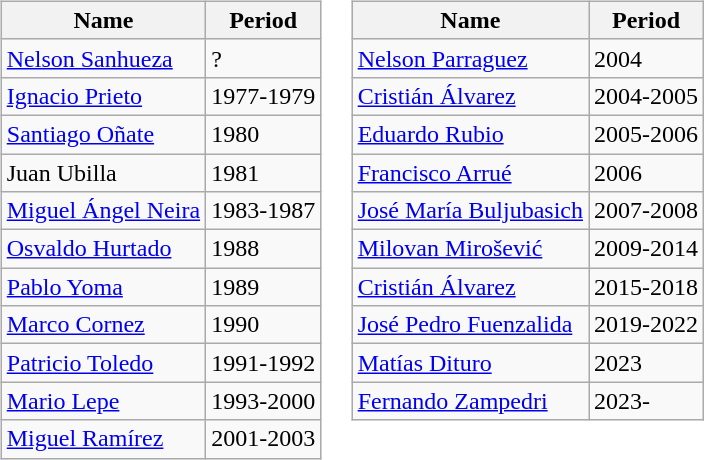<table>
<tr valign="top">
<td><br><table class="wikitable alternance">
<tr>
<th>Name</th>
<th>Period</th>
</tr>
<tr>
<td> <a href='#'>Nelson Sanhueza</a></td>
<td>?</td>
</tr>
<tr>
<td> <a href='#'>Ignacio Prieto</a></td>
<td>1977-1979</td>
</tr>
<tr>
<td> <a href='#'>Santiago Oñate</a></td>
<td>1980</td>
</tr>
<tr>
<td> Juan Ubilla</td>
<td>1981</td>
</tr>
<tr>
<td> <a href='#'>Miguel Ángel Neira</a></td>
<td>1983-1987</td>
</tr>
<tr>
<td> <a href='#'>Osvaldo Hurtado</a></td>
<td>1988</td>
</tr>
<tr>
<td> <a href='#'>Pablo Yoma</a></td>
<td>1989</td>
</tr>
<tr>
<td> <a href='#'>Marco Cornez</a></td>
<td>1990</td>
</tr>
<tr>
<td> <a href='#'>Patricio Toledo</a></td>
<td>1991-1992</td>
</tr>
<tr>
<td> <a href='#'>Mario Lepe</a></td>
<td>1993-2000</td>
</tr>
<tr>
<td> <a href='#'>Miguel Ramírez</a></td>
<td>2001-2003</td>
</tr>
</table>
</td>
<td><br><table class="wikitable alternance">
<tr>
<th>Name</th>
<th>Period</th>
</tr>
<tr>
<td> <a href='#'>Nelson Parraguez</a></td>
<td>2004</td>
</tr>
<tr>
<td> <a href='#'>Cristián Álvarez</a></td>
<td>2004-2005</td>
</tr>
<tr>
<td> <a href='#'>Eduardo Rubio</a></td>
<td>2005-2006</td>
</tr>
<tr>
<td> <a href='#'>Francisco Arrué</a></td>
<td>2006</td>
</tr>
<tr>
<td> <a href='#'>José María Buljubasich</a></td>
<td>2007-2008</td>
</tr>
<tr>
<td> <a href='#'>Milovan Mirošević</a></td>
<td>2009-2014</td>
</tr>
<tr>
<td> <a href='#'>Cristián Álvarez</a></td>
<td>2015-2018</td>
</tr>
<tr>
<td> <a href='#'>José Pedro Fuenzalida</a></td>
<td>2019-2022</td>
</tr>
<tr>
<td> <a href='#'>Matías Dituro</a></td>
<td>2023</td>
</tr>
<tr>
<td> <a href='#'>Fernando Zampedri</a></td>
<td>2023-</td>
</tr>
</table>
</td>
</tr>
</table>
